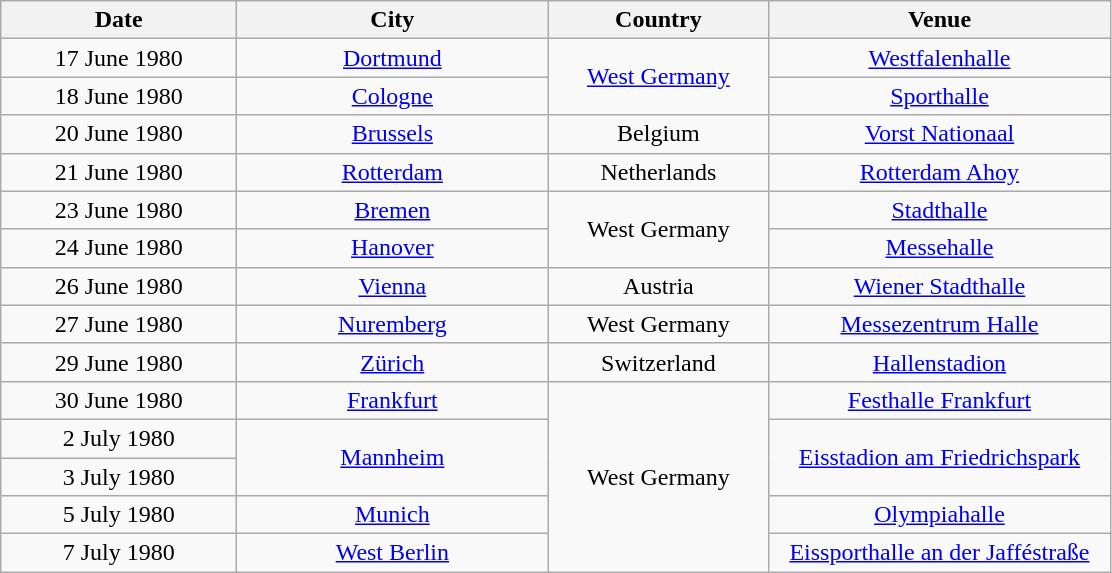<table class="wikitable" style="text-align:center;">
<tr>
<th style="width:150px;">Date</th>
<th style="width:200px;">City</th>
<th style="width:140px;">Country</th>
<th style="width:220px;">Venue</th>
</tr>
<tr>
<td>17 June 1980</td>
<td><a href='#'>Dortmund</a></td>
<td rowspan="2"><a href='#'>West Germany</a></td>
<td><a href='#'>Westfalenhalle</a></td>
</tr>
<tr>
<td>18 June 1980</td>
<td><a href='#'>Cologne</a></td>
<td><a href='#'>Sporthalle</a></td>
</tr>
<tr>
<td>20 June 1980</td>
<td><a href='#'>Brussels</a></td>
<td>Belgium</td>
<td><a href='#'>Vorst Nationaal</a></td>
</tr>
<tr>
<td>21 June 1980</td>
<td><a href='#'>Rotterdam</a></td>
<td>Netherlands</td>
<td><a href='#'>Rotterdam Ahoy</a></td>
</tr>
<tr>
<td>23 June 1980</td>
<td><a href='#'>Bremen</a></td>
<td rowspan="2">West Germany</td>
<td><a href='#'>Stadthalle</a></td>
</tr>
<tr>
<td>24 June 1980</td>
<td><a href='#'>Hanover</a></td>
<td><a href='#'>Messehalle</a></td>
</tr>
<tr>
<td>26 June 1980</td>
<td><a href='#'>Vienna</a></td>
<td>Austria</td>
<td><a href='#'>Wiener Stadthalle</a></td>
</tr>
<tr>
<td>27 June 1980</td>
<td><a href='#'>Nuremberg</a></td>
<td>West Germany</td>
<td><a href='#'>Messezentrum Halle</a></td>
</tr>
<tr>
<td>29 June 1980</td>
<td><a href='#'>Zürich</a></td>
<td>Switzerland</td>
<td><a href='#'>Hallenstadion</a></td>
</tr>
<tr>
<td>30 June 1980</td>
<td><a href='#'>Frankfurt</a></td>
<td rowspan="5">West Germany</td>
<td><a href='#'>Festhalle Frankfurt</a></td>
</tr>
<tr>
<td>2 July 1980</td>
<td rowspan="2"><a href='#'>Mannheim</a></td>
<td rowspan="2"><a href='#'>Eisstadion am Friedrichspark</a></td>
</tr>
<tr>
<td>3 July 1980</td>
</tr>
<tr>
<td>5 July 1980</td>
<td><a href='#'>Munich</a></td>
<td><a href='#'>Olympiahalle</a></td>
</tr>
<tr>
<td>7 July 1980</td>
<td><a href='#'>West Berlin</a></td>
<td><a href='#'>Eissporthalle an der Jafféstraße</a></td>
</tr>
</table>
